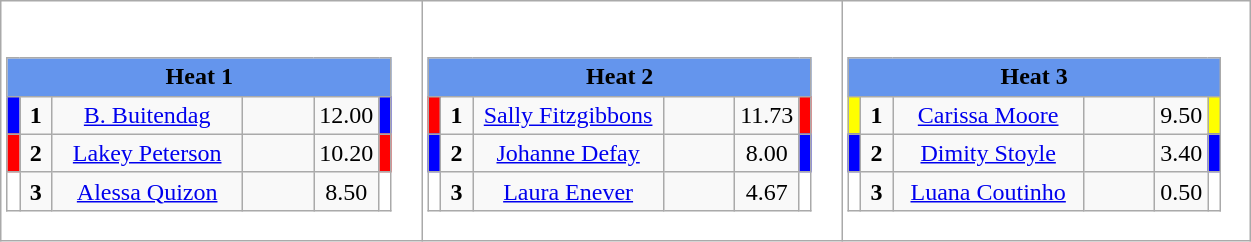<table class="wikitable" style="background:#fff;">
<tr>
<td><div><br><table class="wikitable">
<tr>
<td colspan="6"  style="text-align:center; background:#6495ed;"><strong>Heat 1</strong></td>
</tr>
<tr>
<td style="width:01px; background: #00f;"></td>
<td style="width:14px; text-align:center;"><strong>1</strong></td>
<td style="width:120px; text-align:center;"><a href='#'>B. Buitendag</a></td>
<td style="width:40px; text-align:center;"></td>
<td style="width:20px; text-align:center;">12.00</td>
<td style="width:01px; background: #00f;"></td>
</tr>
<tr>
<td style="width:01px; background: #f00;"></td>
<td style="width:14px; text-align:center;"><strong>2</strong></td>
<td style="width:120px; text-align:center;"><a href='#'>Lakey Peterson</a></td>
<td style="width:40px; text-align:center;"></td>
<td style="width:20px; text-align:center;">10.20</td>
<td style="width:01px; background: #f00;"></td>
</tr>
<tr>
<td style="width:01px; background: #fff;"></td>
<td style="width:14px; text-align:center;"><strong>3</strong></td>
<td style="width:120px; text-align:center;"><a href='#'>Alessa Quizon</a></td>
<td style="width:40px; text-align:center;"></td>
<td style="width:20px; text-align:center;">8.50</td>
<td style="width:01px; background: #fff;"></td>
</tr>
</table>
</div></td>
<td><div><br><table class="wikitable">
<tr>
<td colspan="6"  style="text-align:center; background:#6495ed;"><strong>Heat 2</strong></td>
</tr>
<tr>
<td style="width:01px; background: #f00;"></td>
<td style="width:14px; text-align:center;"><strong>1</strong></td>
<td style="width:120px; text-align:center;"><a href='#'>Sally Fitzgibbons</a></td>
<td style="width:40px; text-align:center;"></td>
<td style="width:20px; text-align:center;">11.73</td>
<td style="width:01px; background: #f00;"></td>
</tr>
<tr>
<td style="width:01px; background: #00f;"></td>
<td style="width:14px; text-align:center;"><strong>2</strong></td>
<td style="width:120px; text-align:center;"><a href='#'>Johanne Defay</a></td>
<td style="width:40px; text-align:center;"></td>
<td style="width:20px; text-align:center;">8.00</td>
<td style="width:01px; background: #00f;"></td>
</tr>
<tr>
<td style="width:01px; background: #fff;"></td>
<td style="width:14px; text-align:center;"><strong>3</strong></td>
<td style="width:120px; text-align:center;"><a href='#'>Laura Enever</a></td>
<td style="width:40px; text-align:center;"></td>
<td style="width:20px; text-align:center;">4.67</td>
<td style="width:01px; background: #fff;"></td>
</tr>
</table>
</div></td>
<td><div><br><table class="wikitable">
<tr>
<td colspan="6"  style="text-align:center; background:#6495ed;"><strong>Heat 3</strong></td>
</tr>
<tr>
<td style="width:01px; background: #ff0;"></td>
<td style="width:14px; text-align:center;"><strong>1</strong></td>
<td style="width:120px; text-align:center;"><a href='#'>Carissa Moore</a></td>
<td style="width:40px; text-align:center;"></td>
<td style="width:20px; text-align:center;">9.50</td>
<td style="width:01px; background: #ff0;"></td>
</tr>
<tr>
<td style="width:01px; background: #00f;"></td>
<td style="width:14px; text-align:center;"><strong>2</strong></td>
<td style="width:120px; text-align:center;"><a href='#'>Dimity Stoyle</a></td>
<td style="width:40px; text-align:center;"></td>
<td style="width:20px; text-align:center;">3.40</td>
<td style="width:01px; background: #00f;"></td>
</tr>
<tr>
<td style="width:01px; background: #fff;"></td>
<td style="width:14px; text-align:center;"><strong>3</strong></td>
<td style="width:120px; text-align:center;"><a href='#'>Luana Coutinho</a></td>
<td style="width:40px; text-align:center;"></td>
<td style="width:20px; text-align:center;">0.50</td>
<td style="width:01px; background: #fff;"></td>
</tr>
</table>
</div></td>
</tr>
</table>
